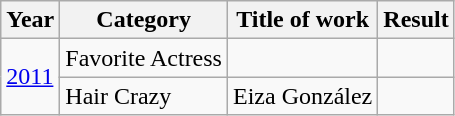<table class="wikitable plainrowheaders sortable">
<tr>
<th scope="col">Year</th>
<th scope="col">Category</th>
<th scope="col">Title of work</th>
<th scope="col">Result</th>
</tr>
<tr>
<td rowspan=2><a href='#'>2011</a></td>
<td>Favorite Actress</td>
<td></td>
<td></td>
</tr>
<tr>
<td>Hair Crazy</td>
<td>Eiza González</td>
<td></td>
</tr>
</table>
